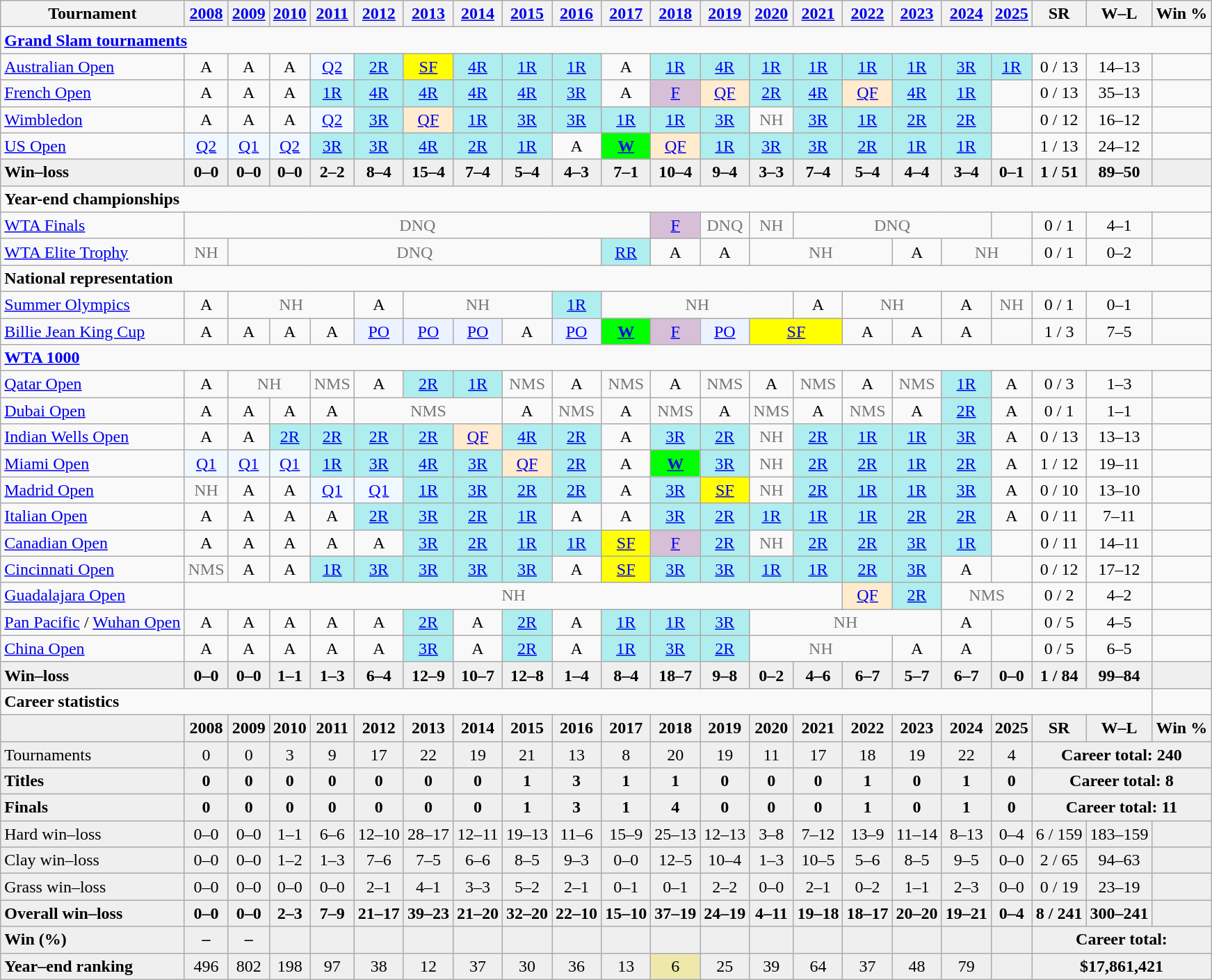<table class=wikitable style=text-align:center>
<tr>
<th>Tournament</th>
<th><a href='#'>2008</a></th>
<th><a href='#'>2009</a></th>
<th><a href='#'>2010</a></th>
<th><a href='#'>2011</a></th>
<th><a href='#'>2012</a></th>
<th><a href='#'>2013</a></th>
<th><a href='#'>2014</a></th>
<th><a href='#'>2015</a></th>
<th><a href='#'>2016</a></th>
<th><a href='#'>2017</a></th>
<th><a href='#'>2018</a></th>
<th><a href='#'>2019</a></th>
<th><a href='#'>2020</a></th>
<th><a href='#'>2021</a></th>
<th><a href='#'>2022</a></th>
<th><a href='#'>2023</a></th>
<th><a href='#'>2024</a></th>
<th><a href='#'>2025</a></th>
<th>SR</th>
<th>W–L</th>
<th>Win %</th>
</tr>
<tr>
<td colspan="22" align="left"><strong><a href='#'>Grand Slam tournaments</a></strong></td>
</tr>
<tr>
<td align=left><a href='#'>Australian Open</a></td>
<td>A</td>
<td>A</td>
<td>A</td>
<td bgcolor=f0f8ff><a href='#'>Q2</a></td>
<td bgcolor=afeeee><a href='#'>2R</a></td>
<td bgcolor=yellow><a href='#'>SF</a></td>
<td bgcolor=afeeee><a href='#'>4R</a></td>
<td bgcolor=afeeee><a href='#'>1R</a></td>
<td bgcolor=afeeee><a href='#'>1R</a></td>
<td>A</td>
<td bgcolor=afeeee><a href='#'>1R</a></td>
<td bgcolor=afeeee><a href='#'>4R</a></td>
<td bgcolor=afeeee><a href='#'>1R</a></td>
<td bgcolor=afeeee><a href='#'>1R</a></td>
<td bgcolor=afeeee><a href='#'>1R</a></td>
<td bgcolor=afeeee><a href='#'>1R</a></td>
<td bgcolor=afeeee><a href='#'>3R</a></td>
<td bgcolor=afeeee><a href='#'>1R</a></td>
<td>0 / 13</td>
<td>14–13</td>
<td></td>
</tr>
<tr>
<td align=left><a href='#'>French Open</a></td>
<td>A</td>
<td>A</td>
<td>A</td>
<td bgcolor=afeeee><a href='#'>1R</a></td>
<td bgcolor=afeeee><a href='#'>4R</a></td>
<td bgcolor=afeeee><a href='#'>4R</a></td>
<td bgcolor=afeeee><a href='#'>4R</a></td>
<td bgcolor=afeeee><a href='#'>4R</a></td>
<td bgcolor=afeeee><a href='#'>3R</a></td>
<td>A</td>
<td bgcolor=thistle><a href='#'>F</a></td>
<td bgcolor=ffebcd><a href='#'>QF</a></td>
<td bgcolor=afeeee><a href='#'>2R</a></td>
<td bgcolor=afeeee><a href='#'>4R</a></td>
<td bgcolor=ffebcd><a href='#'>QF</a></td>
<td bgcolor=afeeee><a href='#'>4R</a></td>
<td bgcolor=afeeee><a href='#'>1R</a></td>
<td></td>
<td>0 / 13</td>
<td>35–13</td>
<td></td>
</tr>
<tr>
<td align=left><a href='#'>Wimbledon</a></td>
<td>A</td>
<td>A</td>
<td>A</td>
<td bgcolor=f0f8ff><a href='#'>Q2</a></td>
<td bgcolor=afeeee><a href='#'>3R</a></td>
<td bgcolor=ffebcd><a href='#'>QF</a></td>
<td bgcolor=afeeee><a href='#'>1R</a></td>
<td bgcolor=afeeee><a href='#'>3R</a></td>
<td bgcolor=afeeee><a href='#'>3R</a></td>
<td bgcolor=afeeee><a href='#'>1R</a></td>
<td bgcolor=afeeee><a href='#'>1R</a></td>
<td bgcolor=afeeee><a href='#'>3R</a></td>
<td style=color:#767676>NH</td>
<td bgcolor=afeeee><a href='#'>3R</a></td>
<td bgcolor=afeeee><a href='#'>1R</a></td>
<td bgcolor=afeeee><a href='#'>2R</a></td>
<td bgcolor=afeeee><a href='#'>2R</a></td>
<td></td>
<td>0 / 12</td>
<td>16–12</td>
<td></td>
</tr>
<tr>
<td align=left><a href='#'>US Open</a></td>
<td bgcolor=f0f8ff><a href='#'>Q2</a></td>
<td bgcolor=f0f8ff><a href='#'>Q1</a></td>
<td bgcolor=f0f8ff><a href='#'>Q2</a></td>
<td bgcolor=afeeee><a href='#'>3R</a></td>
<td bgcolor=afeeee><a href='#'>3R</a></td>
<td bgcolor=afeeee><a href='#'>4R</a></td>
<td bgcolor=afeeee><a href='#'>2R</a></td>
<td bgcolor=afeeee><a href='#'>1R</a></td>
<td>A</td>
<td bgcolor=lime><a href='#'><strong>W</strong></a></td>
<td bgcolor=ffebcd><a href='#'>QF</a></td>
<td bgcolor=afeeee><a href='#'>1R</a></td>
<td bgcolor=afeeee><a href='#'>3R</a></td>
<td bgcolor=afeeee><a href='#'>3R</a></td>
<td bgcolor=afeeee><a href='#'>2R</a></td>
<td bgcolor=afeeee><a href='#'>1R</a></td>
<td bgcolor=afeeee><a href='#'>1R</a></td>
<td></td>
<td>1 / 13</td>
<td>24–12</td>
<td></td>
</tr>
<tr style=font-weight:bold;background:#efefef>
<td style=text-align:left>Win–loss</td>
<td>0–0</td>
<td>0–0</td>
<td>0–0</td>
<td>2–2</td>
<td>8–4</td>
<td>15–4</td>
<td>7–4</td>
<td>5–4</td>
<td>4–3</td>
<td>7–1</td>
<td>10–4</td>
<td>9–4</td>
<td>3–3</td>
<td>7–4</td>
<td>5–4</td>
<td>4–4</td>
<td>3–4</td>
<td>0–1</td>
<td>1 / 51</td>
<td>89–50</td>
<td></td>
</tr>
<tr>
<td colspan="22" align="left"><strong>Year-end championships</strong></td>
</tr>
<tr>
<td align=left><a href='#'>WTA Finals</a></td>
<td colspan=10 style=color:#767676>DNQ</td>
<td bgcolor=thistle><a href='#'>F</a></td>
<td style=color:#767676>DNQ</td>
<td style=color:#767676>NH</td>
<td colspan=4 style=color:#767676>DNQ</td>
<td></td>
<td>0 / 1</td>
<td>4–1</td>
<td></td>
</tr>
<tr>
<td align=left><a href='#'>WTA Elite Trophy</a></td>
<td style=color:#767676>NH</td>
<td colspan=8 style=color:#767676>DNQ</td>
<td bgcolor=afeeee><a href='#'>RR</a></td>
<td>A</td>
<td>A</td>
<td colspan="3" style="color:#767676">NH</td>
<td>A</td>
<td colspan="2" style="color:#767676">NH</td>
<td>0 / 1</td>
<td>0–2</td>
<td></td>
</tr>
<tr>
<td colspan="22" style="text-align:left"><strong>National representation</strong></td>
</tr>
<tr>
<td align=left><a href='#'>Summer Olympics</a></td>
<td>A</td>
<td colspan=3 style=color:#767676>NH</td>
<td>A</td>
<td colspan=3 style=color:#767676>NH</td>
<td bgcolor=afeeee><a href='#'>1R</a></td>
<td colspan=4 style=color:#767676>NH</td>
<td>A</td>
<td colspan=2 style=color:#767676>NH</td>
<td>A</td>
<td style=color:#767676>NH</td>
<td>0 / 1</td>
<td>0–1</td>
<td></td>
</tr>
<tr>
<td align=left><a href='#'>Billie Jean King Cup</a></td>
<td>A</td>
<td>A</td>
<td>A</td>
<td>A</td>
<td bgcolor=ecf2ff><a href='#'>PO</a></td>
<td bgcolor=ecf2ff><a href='#'>PO</a></td>
<td bgcolor=ecf2ff><a href='#'>PO</a></td>
<td>A</td>
<td bgcolor=ecf2ff><a href='#'>PO</a></td>
<td bgcolor=lime><a href='#'><strong>W</strong></a></td>
<td bgcolor=thistle><a href='#'>F</a></td>
<td bgcolor=ecf2ff><a href='#'>PO</a></td>
<td colspan="2" bgcolor=yellow><a href='#'>SF</a></td>
<td>A</td>
<td>A</td>
<td>A</td>
<td></td>
<td>1 / 3</td>
<td>7–5</td>
<td></td>
</tr>
<tr>
<td colspan="22" style="text-align:left"><strong><a href='#'>WTA 1000</a></strong></td>
</tr>
<tr>
<td align=left><a href='#'>Qatar Open</a></td>
<td>A</td>
<td colspan=2; style=color:#767676>NH</td>
<td style=color:#767676>NMS</td>
<td>A</td>
<td bgcolor=afeeee><a href='#'>2R</a></td>
<td bgcolor=afeeee><a href='#'>1R</a></td>
<td style=color:#767676>NMS</td>
<td>A</td>
<td style=color:#767676>NMS</td>
<td>A</td>
<td style=color:#767676>NMS</td>
<td>A</td>
<td style=color:#767676>NMS</td>
<td>A</td>
<td style=color:#767676>NMS</td>
<td bgcolor=afeeee><a href='#'>1R</a></td>
<td>A</td>
<td>0 / 3</td>
<td>1–3</td>
<td></td>
</tr>
<tr>
<td align=left><a href='#'>Dubai Open</a></td>
<td>A</td>
<td>A</td>
<td>A</td>
<td>A</td>
<td colspan=3; style=color:#767676>NMS</td>
<td>A</td>
<td style=color:#767676>NMS</td>
<td>A</td>
<td style=color:#767676>NMS</td>
<td>A</td>
<td style=color:#767676>NMS</td>
<td>A</td>
<td style=color:#767676>NMS</td>
<td>A</td>
<td bgcolor=afeeee><a href='#'>2R</a></td>
<td>A</td>
<td>0 / 1</td>
<td>1–1</td>
<td></td>
</tr>
<tr>
<td align=left><a href='#'>Indian Wells Open</a></td>
<td>A</td>
<td>A</td>
<td bgcolor=afeeee><a href='#'>2R</a></td>
<td bgcolor=afeeee><a href='#'>2R</a></td>
<td bgcolor=afeeee><a href='#'>2R</a></td>
<td bgcolor=afeeee><a href='#'>2R</a></td>
<td bgcolor=ffebcd><a href='#'>QF</a></td>
<td bgcolor=afeeee><a href='#'>4R</a></td>
<td bgcolor=afeeee><a href='#'>2R</a></td>
<td>A</td>
<td bgcolor=afeeee><a href='#'>3R</a></td>
<td bgcolor=afeeee><a href='#'>2R</a></td>
<td style=color:#767676>NH</td>
<td bgcolor=afeeee><a href='#'>2R</a></td>
<td bgcolor=afeeee><a href='#'>1R</a></td>
<td bgcolor=afeeee><a href='#'>1R</a></td>
<td bgcolor=afeeee><a href='#'>3R</a></td>
<td>A</td>
<td>0 / 13</td>
<td>13–13</td>
<td></td>
</tr>
<tr>
<td align=left><a href='#'>Miami Open</a></td>
<td bgcolor=f0f8ff><a href='#'>Q1</a></td>
<td bgcolor=f0f8ff><a href='#'>Q1</a></td>
<td bgcolor=f0f8ff><a href='#'>Q1</a></td>
<td bgcolor=afeeee><a href='#'>1R</a></td>
<td bgcolor=afeeee><a href='#'>3R</a></td>
<td bgcolor=afeeee><a href='#'>4R</a></td>
<td bgcolor=afeeee><a href='#'>3R</a></td>
<td bgcolor=ffebcd><a href='#'>QF</a></td>
<td bgcolor=afeeee><a href='#'>2R</a></td>
<td>A</td>
<td bgcolor=lime><a href='#'><strong>W</strong></a></td>
<td bgcolor=afeeee><a href='#'>3R</a></td>
<td style=color:#767676>NH</td>
<td bgcolor=afeeee><a href='#'>2R</a></td>
<td bgcolor=afeeee><a href='#'>2R</a></td>
<td bgcolor=afeeee><a href='#'>1R</a></td>
<td bgcolor=afeeee><a href='#'>2R</a></td>
<td>A</td>
<td>1 / 12</td>
<td>19–11</td>
<td></td>
</tr>
<tr>
<td align=left><a href='#'>Madrid Open</a></td>
<td style=color:#767676>NH</td>
<td>A</td>
<td>A</td>
<td bgcolor=f0f8ff><a href='#'>Q1</a></td>
<td bgcolor=f0f8ff><a href='#'>Q1</a></td>
<td bgcolor=afeeee><a href='#'>1R</a></td>
<td bgcolor=afeeee><a href='#'>3R</a></td>
<td bgcolor=afeeee><a href='#'>2R</a></td>
<td bgcolor=afeeee><a href='#'>2R</a></td>
<td>A</td>
<td bgcolor=afeeee><a href='#'>3R</a></td>
<td bgcolor=yellow><a href='#'>SF</a></td>
<td style=color:#767676>NH</td>
<td bgcolor=afeeee><a href='#'>2R</a></td>
<td bgcolor=afeeee><a href='#'>1R</a></td>
<td bgcolor=afeeee><a href='#'>1R</a></td>
<td bgcolor=afeeee><a href='#'>3R</a></td>
<td>A</td>
<td>0 / 10</td>
<td>13–10</td>
<td></td>
</tr>
<tr>
<td align=left><a href='#'>Italian Open</a></td>
<td>A</td>
<td>A</td>
<td>A</td>
<td>A</td>
<td bgcolor=afeeee><a href='#'>2R</a></td>
<td bgcolor=afeeee><a href='#'>3R</a></td>
<td bgcolor=afeeee><a href='#'>2R</a></td>
<td bgcolor=afeeee><a href='#'>1R</a></td>
<td>A</td>
<td>A</td>
<td bgcolor=afeeee><a href='#'>3R</a></td>
<td bgcolor=afeeee><a href='#'>2R</a></td>
<td bgcolor=afeeee><a href='#'>1R</a></td>
<td bgcolor=afeeee><a href='#'>1R</a></td>
<td bgcolor=afeeee><a href='#'>1R</a></td>
<td bgcolor=afeeee><a href='#'>2R</a></td>
<td bgcolor=afeeee><a href='#'>2R</a></td>
<td>A</td>
<td>0 / 11</td>
<td>7–11</td>
<td></td>
</tr>
<tr>
<td align=left><a href='#'>Canadian Open</a></td>
<td>A</td>
<td>A</td>
<td>A</td>
<td>A</td>
<td>A</td>
<td bgcolor=afeeee><a href='#'>3R</a></td>
<td bgcolor=afeeee><a href='#'>2R</a></td>
<td bgcolor=afeeee><a href='#'>1R</a></td>
<td bgcolor=afeeee><a href='#'>1R</a></td>
<td bgcolor=yellow><a href='#'>SF</a></td>
<td bgcolor=thistle><a href='#'>F</a></td>
<td bgcolor=afeeee><a href='#'>2R</a></td>
<td style=color:#767676>NH</td>
<td bgcolor=afeeee><a href='#'>2R</a></td>
<td bgcolor=afeeee><a href='#'>2R</a></td>
<td bgcolor=afeeee><a href='#'>3R</a></td>
<td bgcolor=afeeee><a href='#'>1R</a></td>
<td></td>
<td>0 / 11</td>
<td>14–11</td>
<td></td>
</tr>
<tr>
<td align=left><a href='#'>Cincinnati Open</a></td>
<td style=color:#767676>NMS</td>
<td>A</td>
<td>A</td>
<td bgcolor=afeeee><a href='#'>1R</a></td>
<td bgcolor=afeeee><a href='#'>3R</a></td>
<td bgcolor=afeeee><a href='#'>3R</a></td>
<td bgcolor=afeeee><a href='#'>3R</a></td>
<td bgcolor=afeeee><a href='#'>3R</a></td>
<td>A</td>
<td bgcolor=yellow><a href='#'>SF</a></td>
<td bgcolor=afeeee><a href='#'>3R</a></td>
<td bgcolor=afeeee><a href='#'>3R</a></td>
<td bgcolor=afeeee><a href='#'>1R</a></td>
<td bgcolor=afeeee><a href='#'>1R</a></td>
<td bgcolor=afeeee><a href='#'>2R</a></td>
<td bgcolor=afeeee><a href='#'>3R</a></td>
<td>A</td>
<td></td>
<td>0 / 12</td>
<td>17–12</td>
<td></td>
</tr>
<tr>
<td align=left><a href='#'>Guadalajara Open</a></td>
<td colspan=14 style="color:#767676">NH</td>
<td bgcolor=ffebcd><a href='#'>QF</a></td>
<td bgcolor=afeeee><a href='#'>2R</a></td>
<td colspan=2 style="color:#767676">NMS</td>
<td>0 / 2</td>
<td>4–2</td>
<td></td>
</tr>
<tr>
<td align=left><a href='#'>Pan Pacific</a> / <a href='#'>Wuhan Open</a></td>
<td>A</td>
<td>A</td>
<td>A</td>
<td>A</td>
<td>A</td>
<td bgcolor=afeeee><a href='#'>2R</a></td>
<td>A</td>
<td bgcolor=afeeee><a href='#'>2R</a></td>
<td>A</td>
<td bgcolor=afeeee><a href='#'>1R</a></td>
<td bgcolor=afeeee><a href='#'>1R</a></td>
<td bgcolor=afeeee><a href='#'>3R</a></td>
<td colspan="4" style="color:#767676">NH</td>
<td>A</td>
<td></td>
<td>0 / 5</td>
<td>4–5</td>
<td></td>
</tr>
<tr>
<td align=left><a href='#'>China Open</a></td>
<td>A</td>
<td>A</td>
<td>A</td>
<td>A</td>
<td>A</td>
<td bgcolor=afeeee><a href='#'>3R</a></td>
<td>A</td>
<td bgcolor=afeeee><a href='#'>2R</a></td>
<td>A</td>
<td bgcolor=afeeee><a href='#'>1R</a></td>
<td bgcolor=afeeee><a href='#'>3R</a></td>
<td bgcolor=afeeee><a href='#'>2R</a></td>
<td colspan="3" style="color:#767676">NH</td>
<td>A</td>
<td>A</td>
<td></td>
<td>0 / 5</td>
<td>6–5</td>
<td></td>
</tr>
<tr style=font-weight:bold;background:#efefef>
<td align=left>Win–loss</td>
<td>0–0</td>
<td>0–0</td>
<td>1–1</td>
<td>1–3</td>
<td>6–4</td>
<td>12–9</td>
<td>10–7</td>
<td>12–8</td>
<td>1–4</td>
<td>8–4</td>
<td>18–7</td>
<td>9–8</td>
<td>0–2</td>
<td>4–6</td>
<td>6–7</td>
<td>5–7</td>
<td>6–7</td>
<td>0–0</td>
<td>1 / 84</td>
<td>99–84</td>
<td></td>
</tr>
<tr>
<td colspan="21" style="text-align:left"><strong>Career statistics</strong></td>
</tr>
<tr style=font-weight:bold;background:#efefef>
<td></td>
<td>2008</td>
<td>2009</td>
<td>2010</td>
<td>2011</td>
<td>2012</td>
<td>2013</td>
<td>2014</td>
<td>2015</td>
<td>2016</td>
<td>2017</td>
<td>2018</td>
<td>2019</td>
<td>2020</td>
<td>2021</td>
<td>2022</td>
<td>2023</td>
<td>2024</td>
<td>2025</td>
<td>SR</td>
<td>W–L</td>
<td>Win %</td>
</tr>
<tr style=background:#efefef>
<td align=left>Tournaments</td>
<td>0</td>
<td>0</td>
<td>3</td>
<td>9</td>
<td>17</td>
<td>22</td>
<td>19</td>
<td>21</td>
<td>13</td>
<td>8</td>
<td>20</td>
<td>19</td>
<td>11</td>
<td>17</td>
<td>18</td>
<td>19</td>
<td>22</td>
<td>4</td>
<td colspan="3"><strong>Career total: 240</strong></td>
</tr>
<tr style=font-weight:bold;background:#efefef>
<td style=text-align:left>Titles</td>
<td>0</td>
<td>0</td>
<td>0</td>
<td>0</td>
<td>0</td>
<td>0</td>
<td>0</td>
<td>1</td>
<td>3</td>
<td>1</td>
<td>1</td>
<td>0</td>
<td>0</td>
<td>0</td>
<td>1</td>
<td>0</td>
<td>1</td>
<td>0</td>
<td colspan=3>Career total: 8</td>
</tr>
<tr style=font-weight:bold;background:#efefef>
<td style=text-align:left>Finals</td>
<td>0</td>
<td>0</td>
<td>0</td>
<td>0</td>
<td>0</td>
<td>0</td>
<td>0</td>
<td>1</td>
<td>3</td>
<td>1</td>
<td>4</td>
<td>0</td>
<td>0</td>
<td>0</td>
<td>1</td>
<td>0</td>
<td>1</td>
<td>0</td>
<td colspan=3>Career total: 11</td>
</tr>
<tr style=background:#efefef>
<td align=left>Hard win–loss</td>
<td>0–0</td>
<td>0–0</td>
<td>1–1</td>
<td>6–6</td>
<td>12–10</td>
<td>28–17</td>
<td>12–11</td>
<td>19–13</td>
<td>11–6</td>
<td>15–9</td>
<td>25–13</td>
<td>12–13</td>
<td>3–8</td>
<td>7–12</td>
<td>13–9</td>
<td>11–14</td>
<td>8–13</td>
<td>0–4</td>
<td>6 / 159</td>
<td>183–159</td>
<td></td>
</tr>
<tr style=background:#efefef>
<td align=left>Clay win–loss</td>
<td>0–0</td>
<td>0–0</td>
<td>1–2</td>
<td>1–3</td>
<td>7–6</td>
<td>7–5</td>
<td>6–6</td>
<td>8–5</td>
<td>9–3</td>
<td>0–0</td>
<td>12–5</td>
<td>10–4</td>
<td>1–3</td>
<td>10–5</td>
<td>5–6</td>
<td>8–5</td>
<td>9–5</td>
<td>0–0</td>
<td>2 / 65</td>
<td>94–63</td>
<td></td>
</tr>
<tr style=background:#efefef>
<td align=left>Grass win–loss</td>
<td>0–0</td>
<td>0–0</td>
<td>0–0</td>
<td>0–0</td>
<td>2–1</td>
<td>4–1</td>
<td>3–3</td>
<td>5–2</td>
<td>2–1</td>
<td>0–1</td>
<td>0–1</td>
<td>2–2</td>
<td>0–0</td>
<td>2–1</td>
<td>0–2</td>
<td>1–1</td>
<td>2–3</td>
<td>0–0</td>
<td>0 / 19</td>
<td>23–19</td>
<td></td>
</tr>
<tr style=font-weight:bold;background:#efefef>
<td style=text-align:left>Overall win–loss</td>
<td>0–0</td>
<td>0–0</td>
<td>2–3</td>
<td>7–9</td>
<td>21–17</td>
<td>39–23</td>
<td>21–20</td>
<td>32–20</td>
<td>22–10</td>
<td>15–10</td>
<td>37–19</td>
<td>24–19</td>
<td>4–11</td>
<td>19–18</td>
<td>18–17</td>
<td>20–20</td>
<td>19–21</td>
<td>0–4</td>
<td>8 / 241</td>
<td>300–241</td>
<td></td>
</tr>
<tr style=background:#efefef;font-weight:bold>
<td style=text-align:left>Win (%)</td>
<td>–</td>
<td>–</td>
<td></td>
<td></td>
<td></td>
<td></td>
<td></td>
<td></td>
<td></td>
<td></td>
<td></td>
<td></td>
<td></td>
<td></td>
<td></td>
<td></td>
<td></td>
<td></td>
<td colspan="3">Career total: </td>
</tr>
<tr style=background:#efefef>
<td align=left><strong>Year–end ranking</strong></td>
<td>496</td>
<td>802</td>
<td>198</td>
<td>97</td>
<td>38</td>
<td>12</td>
<td>37</td>
<td>30</td>
<td>36</td>
<td>13</td>
<td bgcolor=EEE8AA>6</td>
<td>25</td>
<td>39</td>
<td>64</td>
<td>37</td>
<td>48</td>
<td>79</td>
<td></td>
<td colspan="3"><strong>$17,861,421</strong></td>
</tr>
</table>
